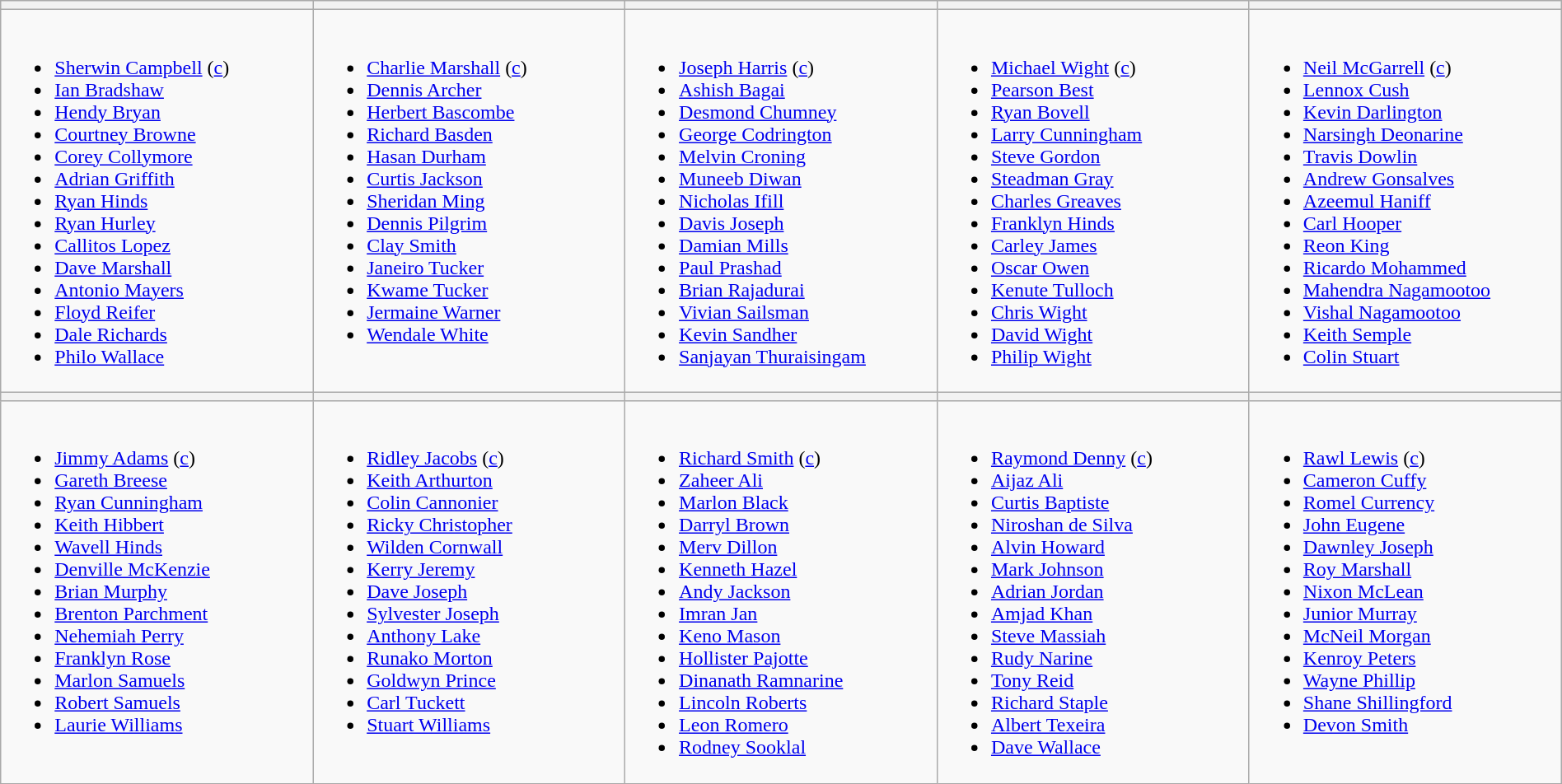<table class="wikitable" width="100%">
<tr>
<th width=20%></th>
<th width=20%></th>
<th width=20%></th>
<th width=20%></th>
<th width=20%></th>
</tr>
<tr>
<td valign=top><br><ul><li><a href='#'>Sherwin Campbell</a> (<a href='#'>c</a>)</li><li><a href='#'>Ian Bradshaw</a></li><li><a href='#'>Hendy Bryan</a></li><li><a href='#'>Courtney Browne</a></li><li><a href='#'>Corey Collymore</a></li><li><a href='#'>Adrian Griffith</a></li><li><a href='#'>Ryan Hinds</a></li><li><a href='#'>Ryan Hurley</a></li><li><a href='#'>Callitos Lopez</a></li><li><a href='#'>Dave Marshall</a></li><li><a href='#'>Antonio Mayers</a></li><li><a href='#'>Floyd Reifer</a></li><li><a href='#'>Dale Richards</a></li><li><a href='#'>Philo Wallace</a></li></ul></td>
<td valign=top><br><ul><li><a href='#'>Charlie Marshall</a> (<a href='#'>c</a>)</li><li><a href='#'>Dennis Archer</a></li><li><a href='#'>Herbert Bascombe</a></li><li><a href='#'>Richard Basden</a></li><li><a href='#'>Hasan Durham</a></li><li><a href='#'>Curtis Jackson</a></li><li><a href='#'>Sheridan Ming</a></li><li><a href='#'>Dennis Pilgrim</a></li><li><a href='#'>Clay Smith</a></li><li><a href='#'>Janeiro Tucker</a></li><li><a href='#'>Kwame Tucker</a></li><li><a href='#'>Jermaine Warner</a></li><li><a href='#'>Wendale White</a></li></ul></td>
<td valign=top><br><ul><li><a href='#'>Joseph Harris</a> (<a href='#'>c</a>)</li><li><a href='#'>Ashish Bagai</a></li><li><a href='#'>Desmond Chumney</a></li><li><a href='#'>George Codrington</a></li><li><a href='#'>Melvin Croning</a></li><li><a href='#'>Muneeb Diwan</a></li><li><a href='#'>Nicholas Ifill</a></li><li><a href='#'>Davis Joseph</a></li><li><a href='#'>Damian Mills</a></li><li><a href='#'>Paul Prashad</a></li><li><a href='#'>Brian Rajadurai</a></li><li><a href='#'>Vivian Sailsman</a></li><li><a href='#'>Kevin Sandher</a></li><li><a href='#'>Sanjayan Thuraisingam</a></li></ul></td>
<td valign=top><br><ul><li><a href='#'>Michael Wight</a> (<a href='#'>c</a>)</li><li><a href='#'>Pearson Best</a></li><li><a href='#'>Ryan Bovell</a></li><li><a href='#'>Larry Cunningham</a></li><li><a href='#'>Steve Gordon</a></li><li><a href='#'>Steadman Gray</a></li><li><a href='#'>Charles Greaves</a></li><li><a href='#'>Franklyn Hinds</a></li><li><a href='#'>Carley James</a></li><li><a href='#'>Oscar Owen</a></li><li><a href='#'>Kenute Tulloch</a></li><li><a href='#'>Chris Wight</a></li><li><a href='#'>David Wight</a></li><li><a href='#'>Philip Wight</a></li></ul></td>
<td valign=top><br><ul><li><a href='#'>Neil McGarrell</a> (<a href='#'>c</a>)</li><li><a href='#'>Lennox Cush</a></li><li><a href='#'>Kevin Darlington</a></li><li><a href='#'>Narsingh Deonarine</a></li><li><a href='#'>Travis Dowlin</a></li><li><a href='#'>Andrew Gonsalves</a></li><li><a href='#'>Azeemul Haniff</a></li><li><a href='#'>Carl Hooper</a></li><li><a href='#'>Reon King</a></li><li><a href='#'>Ricardo Mohammed</a></li><li><a href='#'>Mahendra Nagamootoo</a></li><li><a href='#'>Vishal Nagamootoo</a></li><li><a href='#'>Keith Semple</a></li><li><a href='#'>Colin Stuart</a></li></ul></td>
</tr>
<tr>
<th width=20%></th>
<th width=20%></th>
<th width=20%></th>
<th width=20%></th>
<th width=20%></th>
</tr>
<tr>
<td valign=top><br><ul><li><a href='#'>Jimmy Adams</a> (<a href='#'>c</a>)</li><li><a href='#'>Gareth Breese</a></li><li><a href='#'>Ryan Cunningham</a></li><li><a href='#'>Keith Hibbert</a></li><li><a href='#'>Wavell Hinds</a></li><li><a href='#'>Denville McKenzie</a></li><li><a href='#'>Brian Murphy</a></li><li><a href='#'>Brenton Parchment</a></li><li><a href='#'>Nehemiah Perry</a></li><li><a href='#'>Franklyn Rose</a></li><li><a href='#'>Marlon Samuels</a></li><li><a href='#'>Robert Samuels</a></li><li><a href='#'>Laurie Williams</a></li></ul></td>
<td valign=top><br><ul><li><a href='#'>Ridley Jacobs</a> (<a href='#'>c</a>)</li><li><a href='#'>Keith Arthurton</a></li><li><a href='#'>Colin Cannonier</a></li><li><a href='#'>Ricky Christopher</a></li><li><a href='#'>Wilden Cornwall</a></li><li><a href='#'>Kerry Jeremy</a></li><li><a href='#'>Dave Joseph</a></li><li><a href='#'>Sylvester Joseph</a></li><li><a href='#'>Anthony Lake</a></li><li><a href='#'>Runako Morton</a></li><li><a href='#'>Goldwyn Prince</a></li><li><a href='#'>Carl Tuckett</a></li><li><a href='#'>Stuart Williams</a></li></ul></td>
<td valign=top><br><ul><li><a href='#'>Richard Smith</a> (<a href='#'>c</a>)</li><li><a href='#'>Zaheer Ali</a></li><li><a href='#'>Marlon Black</a></li><li><a href='#'>Darryl Brown</a></li><li><a href='#'>Merv Dillon</a></li><li><a href='#'>Kenneth Hazel</a></li><li><a href='#'>Andy Jackson</a></li><li><a href='#'>Imran Jan</a></li><li><a href='#'>Keno Mason</a></li><li><a href='#'>Hollister Pajotte</a></li><li><a href='#'>Dinanath Ramnarine</a></li><li><a href='#'>Lincoln Roberts</a></li><li><a href='#'>Leon Romero</a></li><li><a href='#'>Rodney Sooklal</a></li></ul></td>
<td valign=top><br><ul><li><a href='#'>Raymond Denny</a> (<a href='#'>c</a>)</li><li><a href='#'>Aijaz Ali</a></li><li><a href='#'>Curtis Baptiste</a></li><li><a href='#'>Niroshan de Silva</a></li><li><a href='#'>Alvin Howard</a></li><li><a href='#'>Mark Johnson</a></li><li><a href='#'>Adrian Jordan</a></li><li><a href='#'>Amjad Khan</a></li><li><a href='#'>Steve Massiah</a></li><li><a href='#'>Rudy Narine</a></li><li><a href='#'>Tony Reid</a></li><li><a href='#'>Richard Staple</a></li><li><a href='#'>Albert Texeira</a></li><li><a href='#'>Dave Wallace</a></li></ul></td>
<td valign=top><br><ul><li><a href='#'>Rawl Lewis</a> (<a href='#'>c</a>)</li><li><a href='#'>Cameron Cuffy</a></li><li><a href='#'>Romel Currency</a></li><li><a href='#'>John Eugene</a></li><li><a href='#'>Dawnley Joseph</a></li><li><a href='#'>Roy Marshall</a></li><li><a href='#'>Nixon McLean</a></li><li><a href='#'>Junior Murray</a></li><li><a href='#'>McNeil Morgan</a></li><li><a href='#'>Kenroy Peters</a></li><li><a href='#'>Wayne Phillip</a></li><li><a href='#'>Shane Shillingford</a></li><li><a href='#'>Devon Smith</a></li></ul></td>
</tr>
</table>
